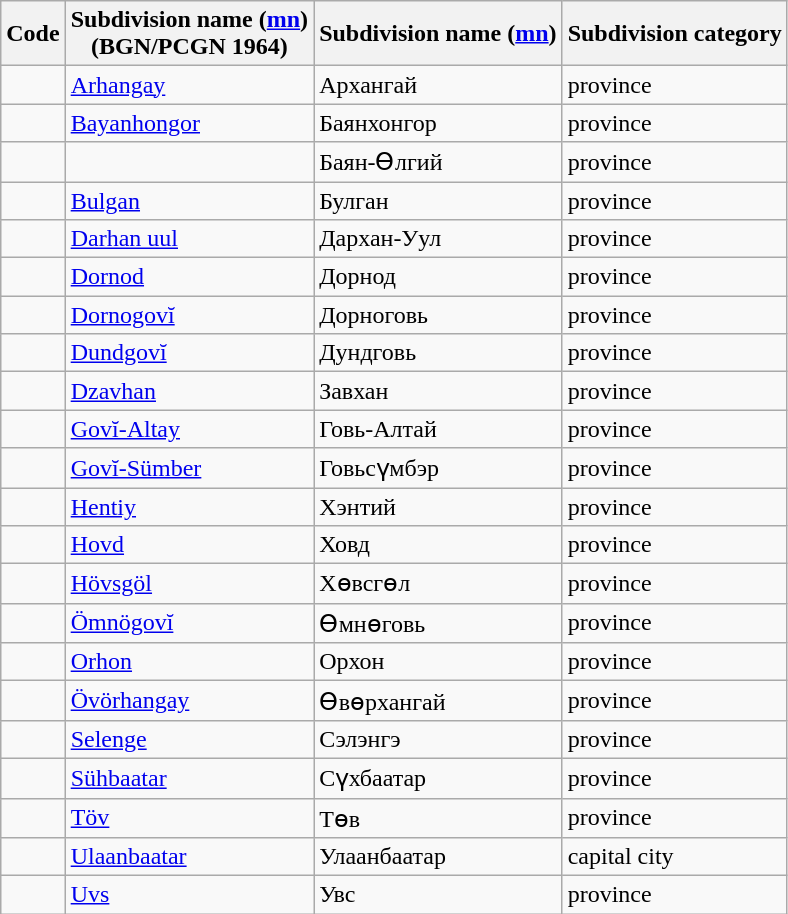<table class="wikitable sortable">
<tr>
<th>Code</th>
<th>Subdivision name (<a href='#'>mn</a>)<br>(BGN/PCGN 1964)</th>
<th>Subdivision name (<a href='#'>mn</a>)</th>
<th>Subdivision category</th>
</tr>
<tr>
<td></td>
<td><a href='#'>Arhangay</a></td>
<td>Архангай</td>
<td>province</td>
</tr>
<tr>
<td></td>
<td><a href='#'>Bayanhongor</a></td>
<td>Баянхонгор</td>
<td>province</td>
</tr>
<tr>
<td></td>
<td></td>
<td>Баян-Өлгий</td>
<td>province</td>
</tr>
<tr>
<td></td>
<td><a href='#'>Bulgan</a></td>
<td>Булган</td>
<td>province</td>
</tr>
<tr>
<td></td>
<td><a href='#'>Darhan uul</a></td>
<td>Дархан-Уул</td>
<td>province</td>
</tr>
<tr>
<td></td>
<td><a href='#'>Dornod</a></td>
<td>Дорнод</td>
<td>province</td>
</tr>
<tr>
<td></td>
<td><a href='#'>Dornogovĭ</a></td>
<td>Дорноговь</td>
<td>province</td>
</tr>
<tr>
<td></td>
<td><a href='#'>Dundgovĭ</a></td>
<td>Дундговь</td>
<td>province</td>
</tr>
<tr>
<td></td>
<td><a href='#'>Dzavhan</a></td>
<td>Завхан</td>
<td>province</td>
</tr>
<tr>
<td></td>
<td><a href='#'>Govĭ-Altay</a></td>
<td>Говь-Алтай</td>
<td>province</td>
</tr>
<tr>
<td></td>
<td><a href='#'>Govĭ-Sümber</a></td>
<td>Говьсүмбэр</td>
<td>province</td>
</tr>
<tr>
<td></td>
<td><a href='#'>Hentiy</a></td>
<td>Хэнтий</td>
<td>province</td>
</tr>
<tr>
<td></td>
<td><a href='#'>Hovd</a></td>
<td>Ховд</td>
<td>province</td>
</tr>
<tr>
<td></td>
<td><a href='#'>Hövsgöl</a></td>
<td>Хөвсгөл</td>
<td>province</td>
</tr>
<tr>
<td></td>
<td><a href='#'>Ömnögovĭ</a></td>
<td>Өмнөговь</td>
<td>province</td>
</tr>
<tr>
<td></td>
<td><a href='#'>Orhon</a></td>
<td>Орхон</td>
<td>province</td>
</tr>
<tr>
<td></td>
<td><a href='#'>Övörhangay</a></td>
<td>Өвөрхангай</td>
<td>province</td>
</tr>
<tr>
<td></td>
<td><a href='#'>Selenge</a></td>
<td>Сэлэнгэ</td>
<td>province</td>
</tr>
<tr>
<td></td>
<td><a href='#'>Sühbaatar</a></td>
<td>Сүхбаатар</td>
<td>province</td>
</tr>
<tr>
<td></td>
<td><a href='#'>Töv</a></td>
<td>Төв</td>
<td>province</td>
</tr>
<tr>
<td></td>
<td><a href='#'>Ulaanbaatar</a></td>
<td>Улаанбаатар</td>
<td>capital city</td>
</tr>
<tr>
<td></td>
<td><a href='#'>Uvs</a></td>
<td>Увс</td>
<td>province</td>
</tr>
</table>
